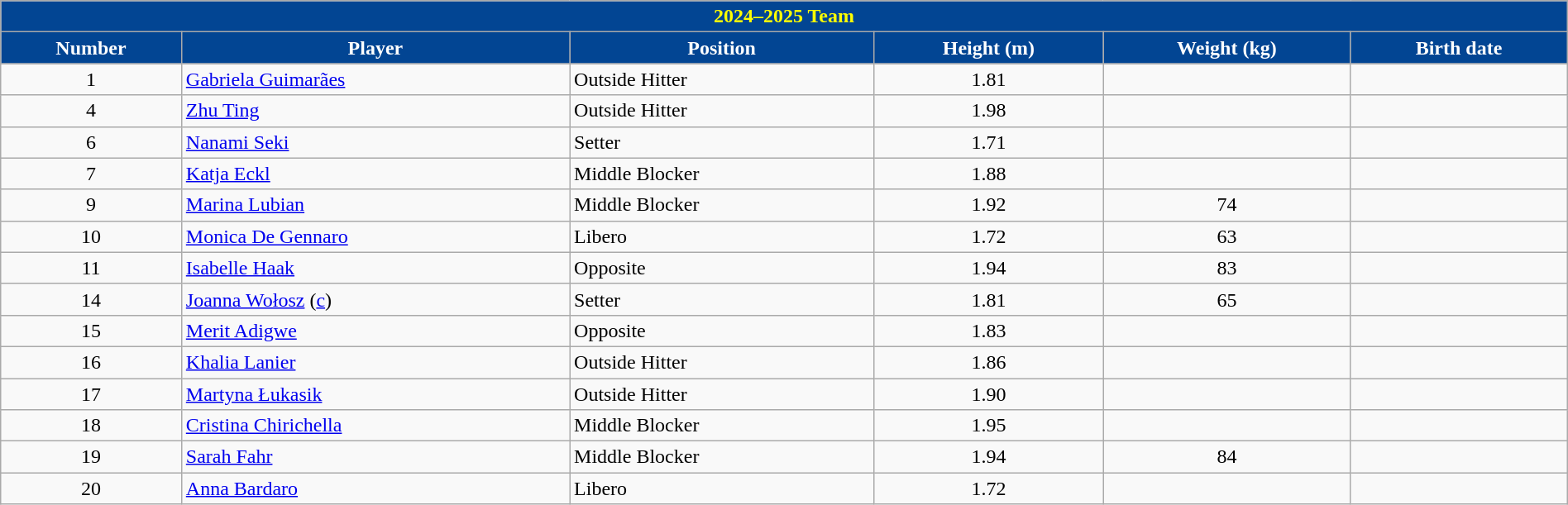<table class="wikitable" style="width:100%;">
<tr>
<th style="color:#ffff00; background:#024593;" colspan=6><strong>2024–2025 Team</strong></th>
</tr>
<tr>
<th style="color:#ffffff; background:#024593;">Number</th>
<th style="color:#ffffff; background:#024593;">Player</th>
<th style="color:#ffffff; background:#024593;">Position</th>
<th style="color:#ffffff; background:#024593;">Height (m)</th>
<th style="color:#ffffff; background:#024593;">Weight (kg)</th>
<th style="color:#ffffff; background:#024593;">Birth date</th>
</tr>
<tr>
<td align=center>1</td>
<td> <a href='#'>Gabriela Guimarães</a></td>
<td>Outside Hitter</td>
<td align=center>1.81</td>
<td align=center></td>
<td></td>
</tr>
<tr>
<td align=center>4</td>
<td> <a href='#'>Zhu Ting</a></td>
<td>Outside Hitter</td>
<td align=center>1.98</td>
<td align=center></td>
<td></td>
</tr>
<tr>
<td align=center>6</td>
<td> <a href='#'>Nanami Seki</a></td>
<td>Setter</td>
<td align=center>1.71</td>
<td align=center></td>
<td></td>
</tr>
<tr>
<td align=center>7</td>
<td> <a href='#'>Katja Eckl</a></td>
<td>Middle Blocker</td>
<td align=center>1.88</td>
<td align=center></td>
<td></td>
</tr>
<tr>
<td align=center>9</td>
<td> <a href='#'>Marina Lubian</a></td>
<td>Middle Blocker</td>
<td align=center>1.92</td>
<td align=center>74</td>
<td></td>
</tr>
<tr>
<td align=center>10</td>
<td> <a href='#'>Monica De Gennaro</a></td>
<td>Libero</td>
<td align=center>1.72</td>
<td align=center>63</td>
<td></td>
</tr>
<tr>
<td align=center>11</td>
<td> <a href='#'>Isabelle Haak</a></td>
<td>Opposite</td>
<td align=center>1.94</td>
<td align=center>83</td>
<td></td>
</tr>
<tr>
<td align=center>14</td>
<td> <a href='#'>Joanna Wołosz</a> (<a href='#'>c</a>)</td>
<td>Setter</td>
<td align=center>1.81</td>
<td align=center>65</td>
<td></td>
</tr>
<tr>
<td align=center>15</td>
<td> <a href='#'>Merit Adigwe</a></td>
<td>Opposite</td>
<td align=center>1.83</td>
<td align=center></td>
<td></td>
</tr>
<tr>
<td align=center>16</td>
<td> <a href='#'>Khalia Lanier</a></td>
<td>Outside Hitter</td>
<td align=center>1.86</td>
<td align=center></td>
<td></td>
</tr>
<tr>
<td align=center>17</td>
<td> <a href='#'>Martyna Łukasik</a></td>
<td>Outside Hitter</td>
<td align=center>1.90</td>
<td align=center></td>
<td></td>
</tr>
<tr>
<td align=center>18</td>
<td> <a href='#'>Cristina Chirichella</a></td>
<td>Middle Blocker</td>
<td align=center>1.95</td>
<td align=center></td>
<td></td>
</tr>
<tr>
<td align=center>19</td>
<td> <a href='#'>Sarah Fahr</a></td>
<td>Middle Blocker</td>
<td align=center>1.94</td>
<td align=center>84</td>
<td></td>
</tr>
<tr>
<td align=center>20</td>
<td> <a href='#'>Anna Bardaro</a></td>
<td>Libero</td>
<td align=center>1.72</td>
<td align=center></td>
<td></td>
</tr>
</table>
